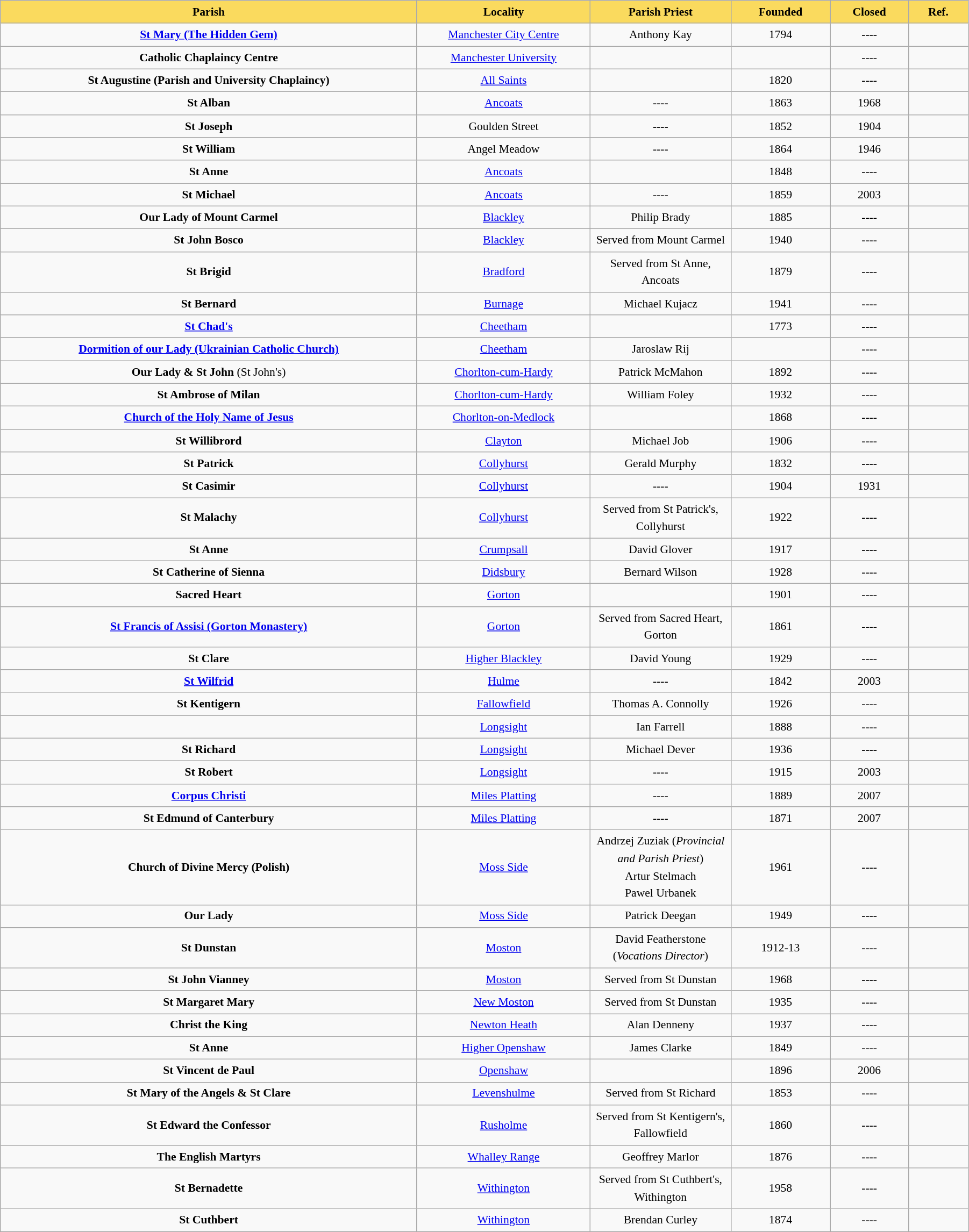<table class="wikitable sortable" style="font-size:90%; width:95%; border:0; text-align:center; line-height:150%;">
<tr>
<th style="height:17px; background:#FADA5E; color:Black; width:250px;">Parish</th>
<th style="height:17px; background:#FADA5E; color:Black; width:100px;">Locality</th>
<th style="height:17px; background:#FADA5E; color:Black; width:80px;">Parish Priest</th>
<th style="height:17px; background:#FADA5E; color:Black; width:35px;">Founded</th>
<th style="height:17px; background:#FADA5E; color:Black; width:35px;">Closed</th>
<th class="unsortable"  style="height:17px; background:#FADA5E; color:Black; width:30px;">Ref.</th>
</tr>
<tr>
<td><strong><a href='#'>St Mary (The Hidden Gem)</a></strong></td>
<td><a href='#'>Manchester City Centre</a></td>
<td>Anthony Kay</td>
<td>1794</td>
<td>----</td>
<td></td>
</tr>
<tr>
<td><strong>Catholic Chaplaincy Centre</strong></td>
<td><a href='#'>Manchester University</a></td>
<td></td>
<td></td>
<td>----</td>
<td></td>
</tr>
<tr>
<td><strong>St Augustine (Parish and University Chaplaincy)</strong></td>
<td><a href='#'>All Saints</a></td>
<td></td>
<td>1820</td>
<td>----</td>
<td></td>
</tr>
<tr>
<td><strong>St Alban</strong></td>
<td><a href='#'>Ancoats</a></td>
<td>----</td>
<td>1863</td>
<td>1968</td>
<td></td>
</tr>
<tr>
<td><strong>St Joseph</strong></td>
<td>Goulden Street</td>
<td>----</td>
<td>1852</td>
<td>1904</td>
<td></td>
</tr>
<tr>
<td><strong>St William</strong></td>
<td>Angel Meadow</td>
<td>----</td>
<td>1864</td>
<td>1946</td>
<td></td>
</tr>
<tr>
<td><strong>St Anne</strong></td>
<td><a href='#'>Ancoats</a></td>
<td></td>
<td>1848</td>
<td>----</td>
<td></td>
</tr>
<tr>
<td><strong>St Michael</strong></td>
<td><a href='#'>Ancoats</a></td>
<td>----</td>
<td>1859</td>
<td>2003</td>
<td></td>
</tr>
<tr>
<td><strong>Our Lady of Mount Carmel</strong></td>
<td><a href='#'>Blackley</a></td>
<td>Philip Brady</td>
<td>1885</td>
<td>----</td>
<td></td>
</tr>
<tr>
<td><strong>St John Bosco</strong></td>
<td><a href='#'>Blackley</a></td>
<td>Served from Mount Carmel</td>
<td>1940</td>
<td>----</td>
<td></td>
</tr>
<tr>
<td><strong>St Brigid</strong></td>
<td><a href='#'>Bradford</a></td>
<td>Served from St Anne, Ancoats</td>
<td>1879</td>
<td>----</td>
<td></td>
</tr>
<tr>
<td><strong>St Bernard</strong></td>
<td><a href='#'>Burnage</a></td>
<td>Michael Kujacz</td>
<td>1941</td>
<td>----</td>
<td></td>
</tr>
<tr>
<td><strong><a href='#'>St Chad's</a></strong></td>
<td><a href='#'>Cheetham</a></td>
<td></td>
<td>1773</td>
<td>----</td>
<td></td>
</tr>
<tr>
<td><strong><a href='#'>Dormition of our Lady (Ukrainian Catholic Church)</a></strong></td>
<td><a href='#'>Cheetham</a></td>
<td>Jaroslaw Rij</td>
<td></td>
<td>----</td>
<td></td>
</tr>
<tr>
<td><strong>Our Lady & St John</strong> (St John's)</td>
<td><a href='#'>Chorlton-cum-Hardy</a></td>
<td>Patrick McMahon</td>
<td>1892</td>
<td>----</td>
<td></td>
</tr>
<tr>
<td><strong>St Ambrose of Milan</strong></td>
<td><a href='#'>Chorlton-cum-Hardy</a></td>
<td>William Foley</td>
<td>1932</td>
<td>----</td>
<td></td>
</tr>
<tr>
<td><strong><a href='#'>Church of the Holy Name of Jesus</a></strong></td>
<td><a href='#'>Chorlton-on-Medlock</a></td>
<td></td>
<td>1868</td>
<td>----</td>
<td></td>
</tr>
<tr>
<td><strong>St Willibrord</strong></td>
<td><a href='#'>Clayton</a></td>
<td>Michael Job</td>
<td>1906</td>
<td>----</td>
<td></td>
</tr>
<tr>
<td><strong>St Patrick</strong></td>
<td><a href='#'>Collyhurst</a></td>
<td>Gerald Murphy</td>
<td>1832</td>
<td>----</td>
<td></td>
</tr>
<tr>
<td><strong>St Casimir</strong></td>
<td><a href='#'>Collyhurst</a></td>
<td>----</td>
<td>1904</td>
<td>1931</td>
<td></td>
</tr>
<tr>
<td><strong>St Malachy</strong></td>
<td><a href='#'>Collyhurst</a></td>
<td>Served from St Patrick's, Collyhurst</td>
<td>1922</td>
<td>----</td>
<td></td>
</tr>
<tr>
<td><strong>St Anne</strong></td>
<td><a href='#'>Crumpsall</a></td>
<td>David Glover</td>
<td>1917</td>
<td>----</td>
<td></td>
</tr>
<tr>
<td><strong>St Catherine of Sienna</strong></td>
<td><a href='#'>Didsbury</a></td>
<td>Bernard Wilson</td>
<td>1928</td>
<td>----</td>
<td></td>
</tr>
<tr>
<td><strong>Sacred Heart</strong></td>
<td><a href='#'>Gorton</a></td>
<td></td>
<td>1901</td>
<td>----</td>
<td></td>
</tr>
<tr>
<td><strong><a href='#'>St Francis of Assisi (Gorton Monastery)</a></strong></td>
<td><a href='#'>Gorton</a></td>
<td>Served from Sacred Heart, Gorton</td>
<td>1861</td>
<td>----</td>
<td></td>
</tr>
<tr>
<td><strong>St Clare</strong></td>
<td><a href='#'>Higher Blackley</a></td>
<td>David Young</td>
<td>1929</td>
<td>----</td>
<td></td>
</tr>
<tr>
<td><strong><a href='#'>St Wilfrid</a></strong></td>
<td><a href='#'>Hulme</a></td>
<td>----</td>
<td>1842</td>
<td>2003</td>
<td></td>
</tr>
<tr>
<td><strong>St Kentigern</strong></td>
<td><a href='#'>Fallowfield</a></td>
<td>Thomas A. Connolly</td>
<td>1926</td>
<td>----</td>
<td></td>
</tr>
<tr>
<td><strong></strong></td>
<td><a href='#'>Longsight</a></td>
<td>Ian Farrell</td>
<td>1888</td>
<td>----</td>
<td></td>
</tr>
<tr>
<td><strong>St Richard</strong></td>
<td><a href='#'>Longsight</a></td>
<td>Michael Dever</td>
<td>1936</td>
<td>----</td>
<td></td>
</tr>
<tr>
<td><strong>St Robert</strong></td>
<td><a href='#'>Longsight</a></td>
<td>----</td>
<td>1915</td>
<td>2003</td>
<td></td>
</tr>
<tr>
<td><strong><a href='#'>Corpus Christi</a></strong></td>
<td><a href='#'>Miles Platting</a></td>
<td>----</td>
<td>1889</td>
<td>2007</td>
<td></td>
</tr>
<tr>
<td><strong>St Edmund of Canterbury</strong></td>
<td><a href='#'>Miles Platting</a></td>
<td>----</td>
<td>1871</td>
<td>2007</td>
<td></td>
</tr>
<tr>
<td><strong>Church of Divine Mercy (Polish)</strong></td>
<td><a href='#'>Moss Side</a></td>
<td>Andrzej Zuziak (<em>Provincial and Parish Priest</em>)<br>Artur Stelmach<br>Pawel Urbanek</td>
<td>1961</td>
<td>----</td>
<td></td>
</tr>
<tr>
<td><strong>Our Lady</strong></td>
<td><a href='#'>Moss Side</a></td>
<td>Patrick Deegan</td>
<td>1949</td>
<td>----</td>
<td></td>
</tr>
<tr>
<td><strong>St Dunstan</strong></td>
<td><a href='#'>Moston</a></td>
<td>David Featherstone (<em>Vocations Director</em>)</td>
<td>1912-13</td>
<td>----</td>
<td></td>
</tr>
<tr>
<td><strong>St John Vianney</strong></td>
<td><a href='#'>Moston</a></td>
<td>Served from St Dunstan</td>
<td>1968</td>
<td>----</td>
<td></td>
</tr>
<tr>
<td><strong>St Margaret Mary</strong></td>
<td><a href='#'>New Moston</a></td>
<td>Served from St Dunstan</td>
<td>1935</td>
<td>----</td>
<td></td>
</tr>
<tr>
<td><strong>Christ the King</strong></td>
<td><a href='#'>Newton Heath</a></td>
<td>Alan Denneny</td>
<td>1937</td>
<td>----</td>
<td></td>
</tr>
<tr>
<td><strong>St Anne</strong></td>
<td><a href='#'>Higher Openshaw</a></td>
<td>James Clarke</td>
<td>1849</td>
<td>----</td>
<td></td>
</tr>
<tr>
<td><strong>St Vincent de Paul</strong></td>
<td><a href='#'>Openshaw</a></td>
<td></td>
<td>1896</td>
<td>2006</td>
<td></td>
</tr>
<tr>
<td><strong>St Mary of the Angels & St Clare</strong></td>
<td><a href='#'>Levenshulme</a></td>
<td>Served from St Richard</td>
<td>1853</td>
<td>----</td>
<td></td>
</tr>
<tr>
<td><strong>St Edward the Confessor</strong></td>
<td><a href='#'>Rusholme</a></td>
<td>Served from St Kentigern's, Fallowfield</td>
<td>1860</td>
<td>----</td>
<td></td>
</tr>
<tr>
<td><strong>The English Martyrs</strong></td>
<td><a href='#'>Whalley Range</a></td>
<td>Geoffrey Marlor</td>
<td>1876</td>
<td>----</td>
<td></td>
</tr>
<tr>
<td><strong>St Bernadette</strong></td>
<td><a href='#'>Withington</a></td>
<td>Served from St Cuthbert's, Withington</td>
<td>1958</td>
<td>----</td>
<td></td>
</tr>
<tr>
<td><strong>St Cuthbert</strong></td>
<td><a href='#'>Withington</a></td>
<td>Brendan Curley</td>
<td>1874</td>
<td>----</td>
<td></td>
</tr>
</table>
